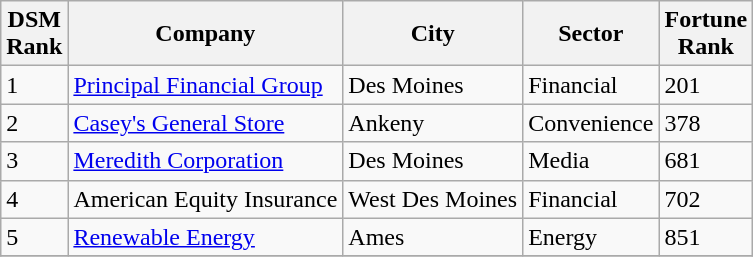<table class= "wikitable sortable">
<tr>
<th>DSM<br>Rank</th>
<th>Company</th>
<th>City</th>
<th>Sector</th>
<th>Fortune<br>Rank</th>
</tr>
<tr>
<td>1</td>
<td><a href='#'>Principal Financial Group</a></td>
<td>Des Moines</td>
<td>Financial</td>
<td>201</td>
</tr>
<tr>
<td>2</td>
<td><a href='#'>Casey's General Store</a></td>
<td>Ankeny</td>
<td>Convenience</td>
<td>378</td>
</tr>
<tr>
<td>3</td>
<td><a href='#'>Meredith Corporation</a></td>
<td>Des Moines</td>
<td>Media</td>
<td>681</td>
</tr>
<tr>
<td>4</td>
<td>American Equity Insurance</td>
<td>West Des Moines</td>
<td>Financial</td>
<td>702</td>
</tr>
<tr>
<td>5</td>
<td><a href='#'>Renewable Energy</a></td>
<td>Ames</td>
<td>Energy</td>
<td>851</td>
</tr>
<tr>
</tr>
</table>
